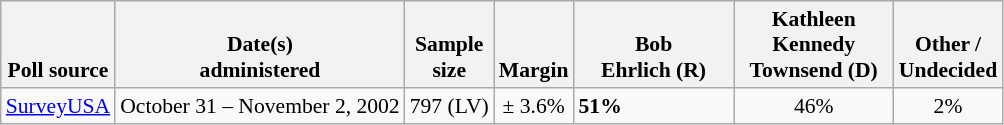<table class="wikitable" style="font-size:90%">
<tr valign=bottom>
<th>Poll source</th>
<th>Date(s)<br>administered</th>
<th>Sample<br>size</th>
<th>Margin<br></th>
<th style="width:100px;">Bob<br>Ehrlich (R)</th>
<th style="width:100px;">Kathleen<br>Kennedy<br>Townsend (D)</th>
<th>Other /<br>Undecided</th>
</tr>
<tr>
<td><a href='#'>SurveyUSA</a></td>
<td align=center>October 31 – November 2, 2002</td>
<td align=center>797 (LV)</td>
<td align=center>± 3.6%</td>
<td><strong>51%</strong></td>
<td align=center>46%</td>
<td align=center>2%</td>
</tr>
</table>
